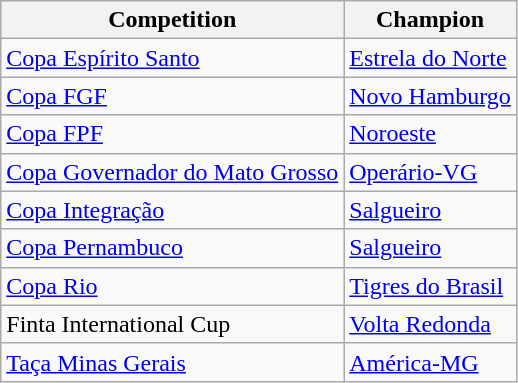<table class="wikitable">
<tr>
<th>Competition</th>
<th>Champion</th>
</tr>
<tr>
<td><a href='#'>Copa Espírito Santo</a></td>
<td><a href='#'>Estrela do Norte</a></td>
</tr>
<tr>
<td><a href='#'>Copa FGF</a></td>
<td><a href='#'>Novo Hamburgo</a></td>
</tr>
<tr>
<td><a href='#'>Copa FPF</a></td>
<td><a href='#'>Noroeste</a></td>
</tr>
<tr>
<td><a href='#'>Copa Governador do Mato Grosso</a></td>
<td><a href='#'>Operário-VG</a></td>
</tr>
<tr>
<td><a href='#'>Copa Integração</a></td>
<td><a href='#'>Salgueiro</a></td>
</tr>
<tr>
<td><a href='#'>Copa Pernambuco</a></td>
<td><a href='#'>Salgueiro</a></td>
</tr>
<tr>
<td><a href='#'>Copa Rio</a></td>
<td><a href='#'>Tigres do Brasil</a></td>
</tr>
<tr>
<td>Finta International Cup</td>
<td><a href='#'>Volta Redonda</a></td>
</tr>
<tr>
<td><a href='#'>Taça Minas Gerais</a></td>
<td><a href='#'>América-MG</a></td>
</tr>
</table>
